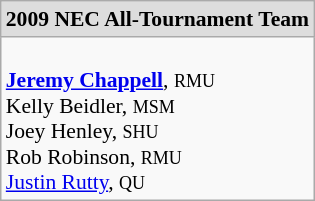<table class="wikitable" style="white-space:nowrap; font-size:90%;">
<tr>
<td colspan="7" style="text-align:center; background:#ddd;"><strong>2009 NEC  All-Tournament Team</strong></td>
</tr>
<tr>
<td><br><strong><a href='#'>Jeremy Chappell</a></strong>, <small>RMU</small><br>
Kelly Beidler, <small>MSM</small><br>
Joey Henley, <small>SHU</small><br>
Rob Robinson, <small>RMU</small><br>
<a href='#'>Justin Rutty</a>, <small>QU</small><br></td>
</tr>
</table>
